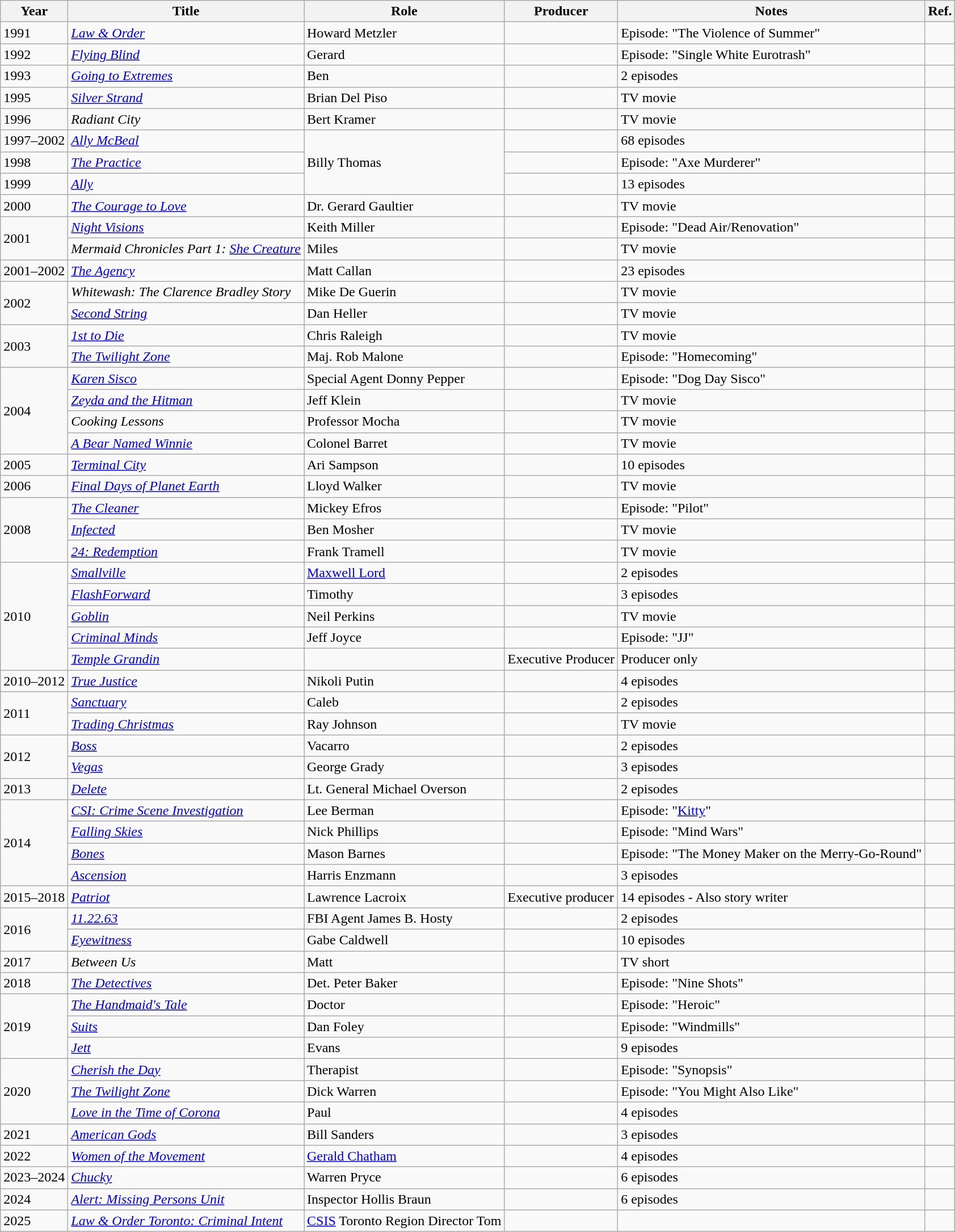<table class="wikitable sortable">
<tr>
<th>Year</th>
<th>Title</th>
<th>Role</th>
<th>Producer</th>
<th class="unsortable">Notes</th>
<th>Ref.</th>
</tr>
<tr>
<td>1991</td>
<td><em><a href='#'>Law & Order</a></em></td>
<td>Howard Metzler</td>
<td></td>
<td>Episode: "The Violence of Summer"</td>
<td></td>
</tr>
<tr>
<td>1992</td>
<td><em><a href='#'>Flying Blind</a></em></td>
<td>Gerard</td>
<td></td>
<td>Episode: "Single White Eurotrash"</td>
<td></td>
</tr>
<tr>
<td>1993</td>
<td><em><a href='#'>Going to Extremes</a></em></td>
<td>Ben</td>
<td></td>
<td>2 episodes</td>
<td></td>
</tr>
<tr>
<td>1995</td>
<td><em><a href='#'>Silver Strand</a></em></td>
<td>Brian Del Piso</td>
<td></td>
<td>TV movie</td>
<td></td>
</tr>
<tr>
<td>1996</td>
<td><em>Radiant City</em></td>
<td>Bert Kramer</td>
<td></td>
<td>TV movie</td>
<td></td>
</tr>
<tr>
<td>1997–2002</td>
<td><em><a href='#'>Ally McBeal</a></em></td>
<td rowspan="3">Billy Thomas</td>
<td></td>
<td>68 episodes</td>
<td></td>
</tr>
<tr>
<td>1998</td>
<td data-sort-value="Practice, The"><em><a href='#'>The Practice</a></em></td>
<td></td>
<td>Episode: "Axe Murderer"</td>
<td></td>
</tr>
<tr>
<td>1999</td>
<td><em><a href='#'>Ally</a></em></td>
<td></td>
<td>13 episodes</td>
<td></td>
</tr>
<tr>
<td>2000</td>
<td data-sort-value="Courage to Love, The"><em><a href='#'>The Courage to Love</a></em></td>
<td>Dr. Gerard Gaultier</td>
<td></td>
<td>TV movie</td>
<td></td>
</tr>
<tr>
<td rowspan="2">2001</td>
<td><em><a href='#'>Night Visions</a></em></td>
<td>Keith Miller</td>
<td></td>
<td>Episode: "Dead Air/Renovation"</td>
<td></td>
</tr>
<tr>
<td><em>Mermaid Chronicles Part 1: <a href='#'>She Creature</a></em></td>
<td>Miles</td>
<td></td>
<td>TV movie</td>
<td></td>
</tr>
<tr>
<td>2001–2002</td>
<td data-sort-value="Agency, The"><em><a href='#'>The Agency</a></em></td>
<td>Matt Callan</td>
<td></td>
<td>23 episodes</td>
<td></td>
</tr>
<tr>
<td rowspan="2">2002</td>
<td><em>Whitewash: The Clarence Bradley Story</em></td>
<td>Mike De Guerin</td>
<td></td>
<td>TV movie</td>
<td></td>
</tr>
<tr>
<td><em><a href='#'>Second String</a></em></td>
<td>Dan Heller</td>
<td></td>
<td>TV movie</td>
<td></td>
</tr>
<tr>
<td rowspan="2">2003</td>
<td><em><a href='#'>1st to Die</a></em></td>
<td>Chris Raleigh</td>
<td></td>
<td>TV movie</td>
<td></td>
</tr>
<tr>
<td data-sort-value="Twilight Zone, The"><em><a href='#'>The Twilight Zone</a></em></td>
<td>Maj. Rob Malone</td>
<td></td>
<td>Episode: "Homecoming"</td>
<td></td>
</tr>
<tr>
<td rowspan="4">2004</td>
<td><em><a href='#'>Karen Sisco</a></em></td>
<td>Special Agent Donny Pepper</td>
<td></td>
<td>Episode: "Dog Day Sisco"</td>
<td></td>
</tr>
<tr>
<td><em><a href='#'>Zeyda and the Hitman</a></em></td>
<td>Jeff Klein</td>
<td></td>
<td>TV movie</td>
<td></td>
</tr>
<tr>
<td><em>Cooking Lessons</em></td>
<td>Professor Mocha</td>
<td></td>
<td>TV movie</td>
<td></td>
</tr>
<tr>
<td data-sort-value="Bear Named Winnie, A"><em><a href='#'>A Bear Named Winnie</a></em></td>
<td>Colonel Barret</td>
<td></td>
<td>TV movie</td>
<td></td>
</tr>
<tr>
<td>2005</td>
<td><em><a href='#'>Terminal City</a></em></td>
<td>Ari Sampson</td>
<td></td>
<td>10 episodes</td>
<td></td>
</tr>
<tr>
<td>2006</td>
<td><em><a href='#'>Final Days of Planet Earth</a></em></td>
<td>Lloyd Walker</td>
<td></td>
<td>TV movie</td>
<td></td>
</tr>
<tr>
<td rowspan="3">2008</td>
<td data-sort-value="Cleaner, The"><em><a href='#'>The Cleaner</a></em></td>
<td>Mickey Efros</td>
<td></td>
<td>Episode: "Pilot"</td>
<td></td>
</tr>
<tr>
<td><em><a href='#'>Infected</a></em></td>
<td>Ben Mosher</td>
<td></td>
<td>TV movie</td>
<td></td>
</tr>
<tr>
<td><em><a href='#'>24: Redemption</a></em></td>
<td>Frank Tramell</td>
<td></td>
<td>TV movie</td>
<td></td>
</tr>
<tr>
<td rowspan="5">2010</td>
<td><em><a href='#'>Smallville</a></em></td>
<td><a href='#'>Maxwell Lord</a></td>
<td></td>
<td>2 episodes</td>
<td></td>
</tr>
<tr>
<td><em><a href='#'>FlashForward</a></em></td>
<td>Timothy</td>
<td></td>
<td>3 episodes</td>
<td></td>
</tr>
<tr>
<td><em><a href='#'>Goblin</a></em></td>
<td>Neil Perkins</td>
<td></td>
<td>TV movie</td>
<td></td>
</tr>
<tr>
<td><em><a href='#'>Criminal Minds</a></em></td>
<td>Jeff Joyce</td>
<td></td>
<td>Episode: "JJ"</td>
<td></td>
</tr>
<tr>
<td><a href='#'><em>Temple Grandin</em></a></td>
<td></td>
<td>Executive Producer</td>
<td>Producer only</td>
<td></td>
</tr>
<tr>
<td>2010–2012</td>
<td><em><a href='#'>True Justice</a></em></td>
<td>Nikoli Putin</td>
<td></td>
<td>4 episodes</td>
<td></td>
</tr>
<tr>
<td rowspan="2">2011</td>
<td><em><a href='#'>Sanctuary</a></em></td>
<td>Caleb</td>
<td></td>
<td>2 episodes</td>
<td></td>
</tr>
<tr>
<td><em><a href='#'>Trading Christmas</a></em></td>
<td>Ray Johnson</td>
<td></td>
<td>TV movie</td>
<td></td>
</tr>
<tr>
<td rowspan="2">2012</td>
<td><em><a href='#'>Boss</a></em></td>
<td>Vacarro</td>
<td></td>
<td>2 episodes</td>
<td></td>
</tr>
<tr>
<td><em><a href='#'>Vegas</a></em></td>
<td>George Grady</td>
<td></td>
<td>3 episodes</td>
<td></td>
</tr>
<tr>
<td>2013</td>
<td><em><a href='#'>Delete</a></em></td>
<td>Lt. General Michael Overson</td>
<td></td>
<td>2 episodes</td>
<td></td>
</tr>
<tr>
<td rowspan="4">2014</td>
<td><em><a href='#'>CSI: Crime Scene Investigation</a></em></td>
<td>Lee Berman</td>
<td></td>
<td>Episode: "<a href='#'>Kitty</a>"</td>
<td></td>
</tr>
<tr>
<td><em><a href='#'>Falling Skies</a></em></td>
<td>Nick Phillips</td>
<td></td>
<td>Episode: "Mind Wars"</td>
<td></td>
</tr>
<tr>
<td><em><a href='#'>Bones</a></em></td>
<td>Mason Barnes</td>
<td></td>
<td>Episode: "The Money Maker on the Merry-Go-Round"</td>
<td></td>
</tr>
<tr>
<td><em><a href='#'>Ascension</a></em></td>
<td>Harris Enzmann</td>
<td></td>
<td>3 episodes</td>
<td></td>
</tr>
<tr>
<td>2015–2018</td>
<td><em><a href='#'>Patriot</a></em></td>
<td>Lawrence Lacroix</td>
<td>Executive producer</td>
<td>14 episodes - Also story writer</td>
<td></td>
</tr>
<tr>
<td rowspan="2">2016</td>
<td><em><a href='#'>11.22.63</a></em></td>
<td>FBI Agent James B. Hosty</td>
<td></td>
<td>2 episodes</td>
<td></td>
</tr>
<tr>
<td><em><a href='#'>Eyewitness</a></em></td>
<td>Gabe Caldwell</td>
<td></td>
<td>10 episodes</td>
<td></td>
</tr>
<tr>
<td>2017</td>
<td><em>Between Us</em></td>
<td>Matt</td>
<td></td>
<td>TV short</td>
<td></td>
</tr>
<tr>
<td>2018</td>
<td data-sort-value="Detectives, The"><em><a href='#'>The Detectives</a></em></td>
<td>Det. Peter Baker</td>
<td></td>
<td>Episode: "Nine Shots"</td>
<td></td>
</tr>
<tr>
<td rowspan="3">2019</td>
<td data-sort-value="Handmaid's Tale, The"><em><a href='#'>The Handmaid's Tale</a></em></td>
<td>Doctor</td>
<td></td>
<td>Episode: "Heroic"</td>
<td></td>
</tr>
<tr>
<td><em><a href='#'>Suits</a></em></td>
<td>Dan Foley</td>
<td></td>
<td>Episode: "Windmills"</td>
<td></td>
</tr>
<tr>
<td><em><a href='#'>Jett</a></em></td>
<td>Evans</td>
<td></td>
<td>9 episodes</td>
<td></td>
</tr>
<tr>
<td rowspan="3">2020</td>
<td><em><a href='#'>Cherish the Day</a></em></td>
<td>Therapist</td>
<td></td>
<td>Episode: "Synopsis"</td>
<td></td>
</tr>
<tr>
<td data-sort-value="Twilight Zone, The"><em><a href='#'>The Twilight Zone</a></em></td>
<td>Dick Warren</td>
<td></td>
<td>Episode: "You Might Also Like"</td>
<td></td>
</tr>
<tr>
<td><em><a href='#'>Love in the Time of Corona</a></em></td>
<td>Paul</td>
<td></td>
<td>4 episodes</td>
<td></td>
</tr>
<tr>
<td>2021</td>
<td><em><a href='#'>American Gods</a></em></td>
<td>Bill Sanders</td>
<td></td>
<td>3 episodes</td>
<td></td>
</tr>
<tr>
<td>2022</td>
<td><em><a href='#'>Women of the Movement</a></em></td>
<td><a href='#'>Gerald Chatham</a></td>
<td></td>
<td>4 episodes</td>
<td></td>
</tr>
<tr>
<td>2023–2024</td>
<td><em><a href='#'>Chucky</a></em></td>
<td>Warren Pryce</td>
<td></td>
<td>6 episodes</td>
<td></td>
</tr>
<tr>
<td>2024</td>
<td><em><a href='#'>Alert: Missing Persons Unit</a></em></td>
<td>Inspector Hollis Braun</td>
<td></td>
<td>6 episodes</td>
<td></td>
</tr>
<tr>
<td>2025</td>
<td><em><a href='#'>Law & Order Toronto: Criminal Intent</a></em></td>
<td><a href='#'>CSIS</a> Toronto Region Director Tom</td>
<td></td>
<td></td>
<td></td>
</tr>
</table>
